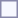<table style="border:1px solid #8888aa; background-color:#f7f8ff; padding:5px; font-size:95%; margin: 0px 12px 12px 0px;">
</table>
